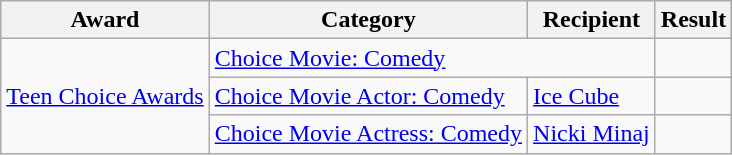<table class="wikitable sortable">
<tr>
<th>Award</th>
<th>Category</th>
<th>Recipient</th>
<th>Result</th>
</tr>
<tr>
<td rowspan="3"><a href='#'>Teen Choice Awards</a></td>
<td colspan="2"><a href='#'>Choice Movie: Comedy</a></td>
<td></td>
</tr>
<tr>
<td><a href='#'>Choice Movie Actor: Comedy</a></td>
<td><a href='#'>Ice Cube</a></td>
<td></td>
</tr>
<tr>
<td><a href='#'>Choice Movie Actress: Comedy</a></td>
<td><a href='#'>Nicki Minaj</a></td>
<td></td>
</tr>
</table>
